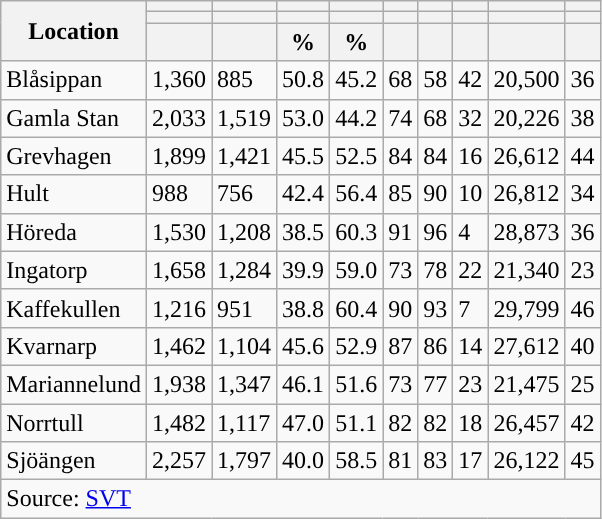<table role="presentation" class="wikitable sortable mw-collapsible">
<tr>
<th rowspan="3">Location</th>
<th></th>
<th></th>
<th></th>
<th></th>
<th></th>
<th></th>
<th></th>
<th></th>
<th></th>
</tr>
<tr>
<th></th>
<th></th>
<th style="background:"></th>
<th style="background:"></th>
<th></th>
<th></th>
<th></th>
<th></th>
<th></th>
</tr>
<tr>
<th data-sort-type="number"></th>
<th data-sort-type="number"></th>
<th data-sort-type="number">%</th>
<th data-sort-type="number">%</th>
<th data-sort-type="number"></th>
<th data-sort-type="number"></th>
<th data-sort-type="number"></th>
<th data-sort-type="number"></th>
<th data-sort-type="number"></th>
</tr>
<tr>
<td align="left">Blåsippan</td>
<td>1,360</td>
<td>885</td>
<td>50.8</td>
<td>45.2</td>
<td>68</td>
<td>58</td>
<td>42</td>
<td>20,500</td>
<td>36</td>
</tr>
<tr>
<td align="left">Gamla Stan</td>
<td>2,033</td>
<td>1,519</td>
<td>53.0</td>
<td>44.2</td>
<td>74</td>
<td>68</td>
<td>32</td>
<td>20,226</td>
<td>38</td>
</tr>
<tr>
<td align="left">Grevhagen</td>
<td>1,899</td>
<td>1,421</td>
<td>45.5</td>
<td>52.5</td>
<td>84</td>
<td>84</td>
<td>16</td>
<td>26,612</td>
<td>44</td>
</tr>
<tr>
<td align="left">Hult</td>
<td>988</td>
<td>756</td>
<td>42.4</td>
<td>56.4</td>
<td>85</td>
<td>90</td>
<td>10</td>
<td>26,812</td>
<td>34</td>
</tr>
<tr>
<td align="left">Höreda</td>
<td>1,530</td>
<td>1,208</td>
<td>38.5</td>
<td>60.3</td>
<td>91</td>
<td>96</td>
<td>4</td>
<td>28,873</td>
<td>36</td>
</tr>
<tr>
<td align="left">Ingatorp</td>
<td>1,658</td>
<td>1,284</td>
<td>39.9</td>
<td>59.0</td>
<td>73</td>
<td>78</td>
<td>22</td>
<td>21,340</td>
<td>23</td>
</tr>
<tr>
<td align="left">Kaffekullen</td>
<td>1,216</td>
<td>951</td>
<td>38.8</td>
<td>60.4</td>
<td>90</td>
<td>93</td>
<td>7</td>
<td>29,799</td>
<td>46</td>
</tr>
<tr>
<td align="left">Kvarnarp</td>
<td>1,462</td>
<td>1,104</td>
<td>45.6</td>
<td>52.9</td>
<td>87</td>
<td>86</td>
<td>14</td>
<td>27,612</td>
<td>40</td>
</tr>
<tr>
<td align="left">Mariannelund</td>
<td>1,938</td>
<td>1,347</td>
<td>46.1</td>
<td>51.6</td>
<td>73</td>
<td>77</td>
<td>23</td>
<td>21,475</td>
<td>25</td>
</tr>
<tr>
<td align="left">Norrtull</td>
<td>1,482</td>
<td>1,117</td>
<td>47.0</td>
<td>51.1</td>
<td>82</td>
<td>82</td>
<td>18</td>
<td>26,457</td>
<td>42</td>
</tr>
<tr>
<td align="left">Sjöängen</td>
<td>2,257</td>
<td>1,797</td>
<td>40.0</td>
<td>58.5</td>
<td>81</td>
<td>83</td>
<td>17</td>
<td>26,122</td>
<td>45</td>
</tr>
<tr>
<td colspan="10" align="left">Source: <a href='#'>SVT</a></td>
</tr>
</table>
